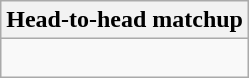<table class="wikitable collapsible collapsed">
<tr>
<th>Head-to-head matchup</th>
</tr>
<tr>
<td><br></td>
</tr>
</table>
